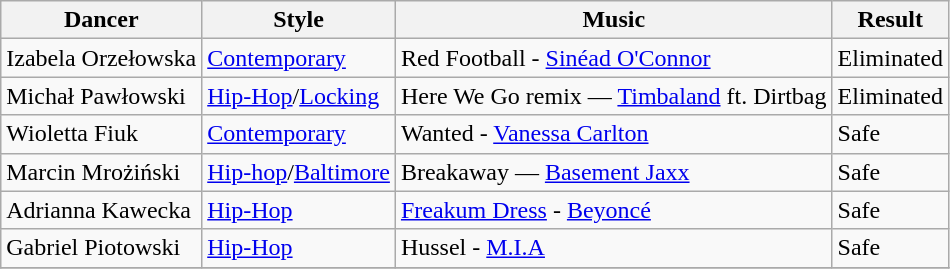<table class="wikitable">
<tr>
<th>Dancer</th>
<th>Style</th>
<th>Music</th>
<th>Result</th>
</tr>
<tr>
<td>Izabela Orzełowska</td>
<td><a href='#'>Contemporary</a></td>
<td>Red Football - <a href='#'>Sinéad O'Connor</a></td>
<td>Eliminated</td>
</tr>
<tr>
<td>Michał Pawłowski</td>
<td><a href='#'>Hip-Hop</a>/<a href='#'>Locking</a></td>
<td>Here We Go remix — <a href='#'>Timbaland</a> ft. Dirtbag</td>
<td>Eliminated</td>
</tr>
<tr>
<td>Wioletta Fiuk</td>
<td><a href='#'>Contemporary</a></td>
<td>Wanted - <a href='#'>Vanessa Carlton</a></td>
<td>Safe</td>
</tr>
<tr>
<td>Marcin Mrożiński</td>
<td><a href='#'>Hip-hop</a>/<a href='#'>Baltimore</a></td>
<td>Breakaway — <a href='#'>Basement Jaxx</a></td>
<td>Safe</td>
</tr>
<tr>
<td>Adrianna Kawecka</td>
<td><a href='#'>Hip-Hop</a></td>
<td><a href='#'>Freakum Dress</a> - <a href='#'>Beyoncé</a></td>
<td>Safe</td>
</tr>
<tr>
<td>Gabriel Piotowski</td>
<td><a href='#'>Hip-Hop</a></td>
<td>Hussel - <a href='#'>M.I.A</a></td>
<td>Safe</td>
</tr>
<tr>
</tr>
</table>
